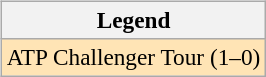<table>
<tr valign=top>
<td><br><table class="wikitable" style=font-size:97%>
<tr>
<th>Legend</th>
</tr>
<tr style="background:moccasin;">
<td>ATP Challenger Tour (1–0)</td>
</tr>
</table>
</td>
<td></td>
</tr>
</table>
